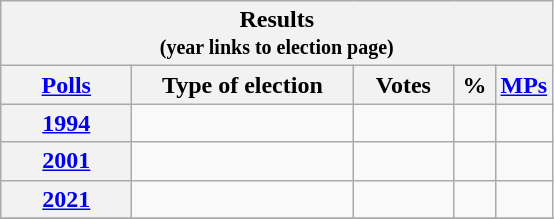<table class="wikitable">
<tr>
<th colspan="9"><strong>Results<br><small>(year links to election page)</small></strong></th>
</tr>
<tr>
<th style="width: 80px"><a href='#'>Polls</a></th>
<th style="width:140px">Type of election</th>
<th style="width: 60px">Votes</th>
<th style="width: 20px">%</th>
<th style="width: 20px"><a href='#'>MPs</a></th>
</tr>
<tr>
<th><a href='#'>1994</a></th>
<td></td>
<td></td>
<td></td>
<td></td>
</tr>
<tr>
<th><a href='#'>2001</a></th>
<td></td>
<td></td>
<td></td>
<td></td>
</tr>
<tr>
<th><a href='#'>2021</a></th>
<td></td>
<td></td>
<td></td>
<td></td>
</tr>
<tr>
</tr>
</table>
